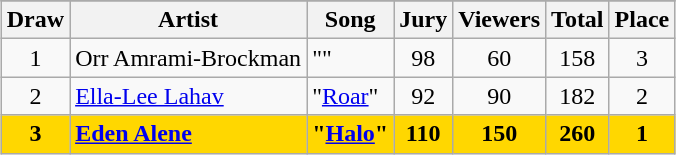<table class="sortable wikitable" style="margin: 1em auto 1em auto; text-align:center; font-size:100%;">
<tr>
</tr>
<tr>
<th>Draw</th>
<th>Artist</th>
<th>Song</th>
<th>Jury</th>
<th>Viewers</th>
<th>Total</th>
<th>Place</th>
</tr>
<tr>
<td>1</td>
<td align="left">Orr Amrami-Brockman</td>
<td align="left">""</td>
<td>98</td>
<td>60</td>
<td>158</td>
<td>3</td>
</tr>
<tr>
<td>2</td>
<td align="left"><a href='#'>Ella-Lee Lahav</a></td>
<td align="left">"<a href='#'>Roar</a>"</td>
<td>92</td>
<td>90</td>
<td>182</td>
<td>2</td>
</tr>
<tr style="font-weight:bold; background:gold;">
<td>3</td>
<td align="left"><a href='#'>Eden Alene</a></td>
<td align="left">"<a href='#'>Halo</a>"</td>
<td>110</td>
<td>150</td>
<td>260</td>
<td>1</td>
</tr>
</table>
